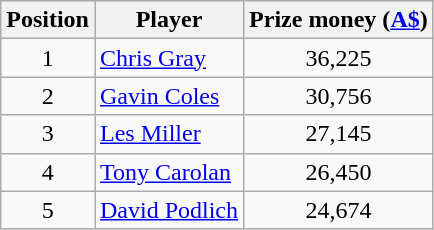<table class="wikitable">
<tr>
<th>Position</th>
<th>Player</th>
<th>Prize money (<a href='#'>A$</a>)</th>
</tr>
<tr>
<td align=center>1</td>
<td> <a href='#'>Chris Gray</a></td>
<td align=center>36,225</td>
</tr>
<tr>
<td align=center>2</td>
<td> <a href='#'>Gavin Coles</a></td>
<td align=center>30,756</td>
</tr>
<tr>
<td align=center>3</td>
<td> <a href='#'>Les Miller</a></td>
<td align=center>27,145</td>
</tr>
<tr>
<td align=center>4</td>
<td> <a href='#'>Tony Carolan</a></td>
<td align=center>26,450</td>
</tr>
<tr>
<td align=center>5</td>
<td> <a href='#'>David Podlich</a></td>
<td align=center>24,674</td>
</tr>
</table>
